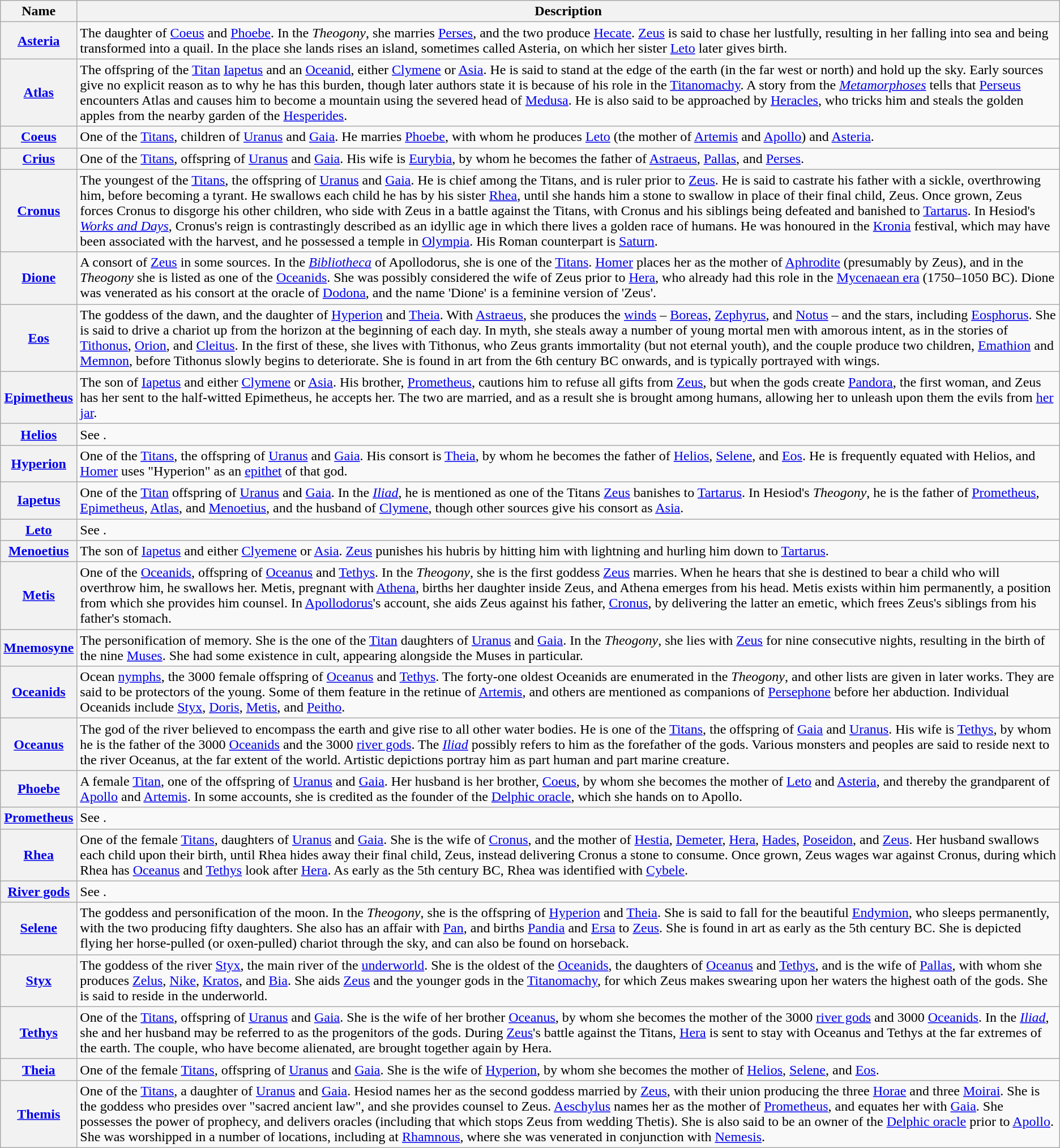<table class="wikitable">
<tr>
<th scope="col">Name</th>
<th scope="col">Description</th>
</tr>
<tr>
<th scope="row"><a href='#'>Asteria</a></th>
<td>The daughter of <a href='#'>Coeus</a> and <a href='#'>Phoebe</a>. In the <em>Theogony</em>, she marries <a href='#'>Perses</a>, and the two produce <a href='#'>Hecate</a>. <a href='#'>Zeus</a> is said to chase her lustfully, resulting in her falling into sea and being transformed into a quail. In the place she lands rises an island, sometimes called Asteria, on which her sister <a href='#'>Leto</a> later gives birth.</td>
</tr>
<tr>
<th scope="row"><a href='#'>Atlas</a></th>
<td>The offspring of the <a href='#'>Titan</a> <a href='#'>Iapetus</a> and an <a href='#'>Oceanid</a>, either <a href='#'>Clymene</a> or <a href='#'>Asia</a>. He is said to stand at the edge of the earth (in the far west or north) and hold up the sky. Early sources give no explicit reason as to why he has this burden, though later authors state it is because of his role in the <a href='#'>Titanomachy</a>. A story from the <em><a href='#'>Metamorphoses</a></em> tells that <a href='#'>Perseus</a> encounters Atlas and causes him to become a mountain using the severed head of <a href='#'>Medusa</a>. He is also said to be approached by <a href='#'>Heracles</a>, who tricks him and steals the golden apples from the nearby garden of the <a href='#'>Hesperides</a>.</td>
</tr>
<tr>
<th scope="row"><a href='#'>Coeus</a></th>
<td>One of the <a href='#'>Titans</a>, children of <a href='#'>Uranus</a> and <a href='#'>Gaia</a>. He marries <a href='#'>Phoebe</a>, with whom he produces <a href='#'>Leto</a> (the mother of <a href='#'>Artemis</a> and <a href='#'>Apollo</a>) and <a href='#'>Asteria</a>.</td>
</tr>
<tr>
<th scope="row"><a href='#'>Crius</a></th>
<td>One of the <a href='#'>Titans</a>, offspring of <a href='#'>Uranus</a> and <a href='#'>Gaia</a>. His wife is <a href='#'>Eurybia</a>, by whom he becomes the father of <a href='#'>Astraeus</a>, <a href='#'>Pallas</a>, and <a href='#'>Perses</a>.</td>
</tr>
<tr>
<th scope="row"><a href='#'>Cronus</a></th>
<td>The youngest of the <a href='#'>Titans</a>, the offspring of <a href='#'>Uranus</a> and <a href='#'>Gaia</a>. He is chief among the Titans, and is ruler prior to <a href='#'>Zeus</a>. He is said to castrate his father with a sickle, overthrowing him, before becoming a tyrant. He swallows each child he has by his sister <a href='#'>Rhea</a>, until she hands him a stone to swallow in place of their final child, Zeus. Once grown, Zeus forces Cronus to disgorge his other children, who side with Zeus in a battle against the Titans, with Cronus and his siblings being defeated and banished to <a href='#'>Tartarus</a>. In Hesiod's <em><a href='#'>Works and Days</a></em>, Cronus's reign is contrastingly described as an idyllic age in which there lives a golden race of humans. He was honoured in the <a href='#'>Kronia</a> festival, which may have been associated with the harvest, and he possessed a temple in <a href='#'>Olympia</a>. His Roman counterpart is <a href='#'>Saturn</a>.</td>
</tr>
<tr>
<th scope="row"><a href='#'>Dione</a></th>
<td>A consort of <a href='#'>Zeus</a> in some sources. In the <em><a href='#'>Bibliotheca</a></em> of Apollodorus, she is one of the <a href='#'>Titans</a>. <a href='#'>Homer</a> places her as the mother of <a href='#'>Aphrodite</a> (presumably by Zeus), and in the <em>Theogony</em> she is listed as one of the <a href='#'>Oceanids</a>. She was possibly considered the wife of Zeus prior to <a href='#'>Hera</a>, who already had this role in the <a href='#'>Mycenaean era</a> (1750–1050 BC). Dione was venerated as his consort at the oracle of <a href='#'>Dodona</a>, and the name 'Dione' is a feminine version of 'Zeus'.</td>
</tr>
<tr>
<th scope="row"><a href='#'>Eos</a></th>
<td>The goddess of the dawn, and the daughter of <a href='#'>Hyperion</a> and <a href='#'>Theia</a>. With <a href='#'>Astraeus</a>, she produces the <a href='#'>winds</a> – <a href='#'>Boreas</a>, <a href='#'>Zephyrus</a>, and <a href='#'>Notus</a> – and the stars, including <a href='#'>Eosphorus</a>. She is said to drive a chariot up from the horizon at the beginning of each day. In myth, she steals away a number of young mortal men with amorous intent, as in the stories of <a href='#'>Tithonus</a>, <a href='#'>Orion</a>, and <a href='#'>Cleitus</a>. In the first of these, she lives with Tithonus, who Zeus grants immortality (but not eternal youth), and the couple produce two children, <a href='#'>Emathion</a> and <a href='#'>Memnon</a>, before Tithonus slowly begins to deteriorate. She is found in art from the 6th century BC onwards, and is typically portrayed with wings.</td>
</tr>
<tr>
<th scope="row"><a href='#'>Epimetheus</a></th>
<td>The son of <a href='#'>Iapetus</a> and either <a href='#'>Clymene</a> or <a href='#'>Asia</a>. His brother, <a href='#'>Prometheus</a>, cautions him to refuse all gifts from <a href='#'>Zeus</a>, but when the gods create <a href='#'>Pandora</a>, the first woman, and Zeus has her sent to the half-witted Epimetheus, he accepts her. The two are married, and as a result she is brought among humans, allowing her to unleash upon them the evils from <a href='#'>her jar</a>.</td>
</tr>
<tr>
<th scope="row"><a href='#'>Helios</a></th>
<td>See .</td>
</tr>
<tr>
<th scope="row"><a href='#'>Hyperion</a></th>
<td>One of the <a href='#'>Titans</a>, the offspring of <a href='#'>Uranus</a> and <a href='#'>Gaia</a>. His consort is <a href='#'>Theia</a>, by whom he becomes the father of <a href='#'>Helios</a>, <a href='#'>Selene</a>, and <a href='#'>Eos</a>. He is frequently equated with Helios, and <a href='#'>Homer</a> uses "Hyperion" as an <a href='#'>epithet</a> of that god.</td>
</tr>
<tr>
<th scope="row"><a href='#'>Iapetus</a></th>
<td>One of the <a href='#'>Titan</a> offspring of <a href='#'>Uranus</a> and <a href='#'>Gaia</a>. In the <em><a href='#'>Iliad</a></em>, he is mentioned as one of the Titans <a href='#'>Zeus</a> banishes to <a href='#'>Tartarus</a>. In Hesiod's <em>Theogony</em>, he is the father of <a href='#'>Prometheus</a>, <a href='#'>Epimetheus</a>, <a href='#'>Atlas</a>, and <a href='#'>Menoetius</a>, and the husband of <a href='#'>Clymene</a>, though other sources give his consort as <a href='#'>Asia</a>.</td>
</tr>
<tr>
<th scope="row"><a href='#'>Leto</a></th>
<td>See .</td>
</tr>
<tr>
<th scope="row"><a href='#'>Menoetius</a></th>
<td>The son of <a href='#'>Iapetus</a> and either <a href='#'>Clyemene</a> or <a href='#'>Asia</a>. <a href='#'>Zeus</a> punishes his hubris by hitting him with lightning and hurling him down to <a href='#'>Tartarus</a>.</td>
</tr>
<tr>
<th scope="row"><a href='#'>Metis</a></th>
<td>One of the <a href='#'>Oceanids</a>, offspring of <a href='#'>Oceanus</a> and <a href='#'>Tethys</a>. In the <em>Theogony</em>, she is the first goddess <a href='#'>Zeus</a> marries. When he hears that she is destined to bear a child who will overthrow him, he swallows her. Metis, pregnant with <a href='#'>Athena</a>, births her daughter inside Zeus, and Athena emerges from his head. Metis exists within him permanently, a position from which she provides him counsel. In <a href='#'>Apollodorus</a>'s account, she aids Zeus against his father, <a href='#'>Cronus</a>, by delivering the latter an emetic, which frees Zeus's siblings from his father's stomach.</td>
</tr>
<tr>
<th scope="row"><a href='#'>Mnemosyne</a></th>
<td>The personification of memory. She is the one of the <a href='#'>Titan</a> daughters of <a href='#'>Uranus</a> and <a href='#'>Gaia</a>. In the <em>Theogony</em>, she lies with <a href='#'>Zeus</a> for nine consecutive nights, resulting in the birth of the nine <a href='#'>Muses</a>. She had some existence in cult, appearing alongside the Muses in particular.</td>
</tr>
<tr>
<th scope="row"><a href='#'>Oceanids</a></th>
<td>Ocean <a href='#'>nymphs</a>, the 3000 female offspring of <a href='#'>Oceanus</a> and <a href='#'>Tethys</a>. The forty-one oldest Oceanids are enumerated in the <em>Theogony</em>, and other lists are given in later works. They are said to be protectors of the young. Some of them feature in the retinue of <a href='#'>Artemis</a>, and others are mentioned as companions of <a href='#'>Persephone</a> before her abduction. Individual Oceanids include <a href='#'>Styx</a>, <a href='#'>Doris</a>, <a href='#'>Metis</a>, and <a href='#'>Peitho</a>.</td>
</tr>
<tr>
<th scope="row"><a href='#'>Oceanus</a></th>
<td>The god of the river believed to encompass the earth and give rise to all other water bodies. He is one of the <a href='#'>Titans</a>, the offspring of <a href='#'>Gaia</a> and <a href='#'>Uranus</a>. His wife is <a href='#'>Tethys</a>, by whom he is the father of the 3000 <a href='#'>Oceanids</a> and the 3000 <a href='#'>river gods</a>. The <em><a href='#'>Iliad</a></em> possibly refers to him as the forefather of the gods. Various monsters and peoples are said to reside next to the river Oceanus, at the far extent of the world. Artistic depictions portray him as part human and part marine creature.</td>
</tr>
<tr>
<th scope="row"><a href='#'>Phoebe</a></th>
<td>A female <a href='#'>Titan</a>, one of the offspring of <a href='#'>Uranus</a> and <a href='#'>Gaia</a>. Her husband is her brother, <a href='#'>Coeus</a>, by whom she becomes the mother of <a href='#'>Leto</a> and <a href='#'>Asteria</a>, and thereby the grandparent of <a href='#'>Apollo</a> and <a href='#'>Artemis</a>. In some accounts, she is credited as the founder of the <a href='#'>Delphic oracle</a>, which she hands on to Apollo.</td>
</tr>
<tr>
<th scope="row"><a href='#'>Prometheus</a></th>
<td>See .</td>
</tr>
<tr>
<th scope="row"><a href='#'>Rhea</a></th>
<td>One of the female <a href='#'>Titans</a>, daughters of <a href='#'>Uranus</a> and <a href='#'>Gaia</a>. She is the wife of <a href='#'>Cronus</a>, and the mother of <a href='#'>Hestia</a>, <a href='#'>Demeter</a>, <a href='#'>Hera</a>, <a href='#'>Hades</a>, <a href='#'>Poseidon</a>, and <a href='#'>Zeus</a>. Her husband swallows each child upon their birth, until Rhea hides away their final child, Zeus, instead delivering Cronus a stone to consume. Once grown, Zeus wages war against Cronus, during which Rhea has <a href='#'>Oceanus</a> and <a href='#'>Tethys</a> look after <a href='#'>Hera</a>. As early as the 5th century BC, Rhea was identified with <a href='#'>Cybele</a>.</td>
</tr>
<tr>
<th scope="row"><a href='#'>River gods</a></th>
<td>See .</td>
</tr>
<tr>
<th scope="row"><a href='#'>Selene</a></th>
<td>The goddess and personification of the moon. In the <em>Theogony</em>, she is the offspring of <a href='#'>Hyperion</a> and <a href='#'>Theia</a>. She is said to fall for the beautiful <a href='#'>Endymion</a>, who sleeps permanently, with the two producing fifty daughters. She also has an affair with <a href='#'>Pan</a>, and births <a href='#'>Pandia</a> and <a href='#'>Ersa</a> to <a href='#'>Zeus</a>. She is found in art as early as the 5th century BC. She is depicted flying her horse-pulled (or oxen-pulled) chariot through the sky, and can also be found on horseback.</td>
</tr>
<tr>
<th scope="row"><a href='#'>Styx</a></th>
<td>The goddess of the river <a href='#'>Styx</a>, the main river of the <a href='#'>underworld</a>. She is the oldest of the <a href='#'>Oceanids</a>, the daughters of <a href='#'>Oceanus</a> and <a href='#'>Tethys</a>, and is the wife of <a href='#'>Pallas</a>, with whom she produces <a href='#'>Zelus</a>, <a href='#'>Nike</a>, <a href='#'>Kratos</a>, and <a href='#'>Bia</a>. She aids <a href='#'>Zeus</a> and the younger gods in the <a href='#'>Titanomachy</a>, for which Zeus makes swearing upon her waters the highest oath of the gods. She is said to reside in the underworld.</td>
</tr>
<tr>
<th scope="row"><a href='#'>Tethys</a></th>
<td>One of the <a href='#'>Titans</a>, offspring of <a href='#'>Uranus</a> and <a href='#'>Gaia</a>. She is the wife of her brother <a href='#'>Oceanus</a>, by whom she becomes the mother of the 3000 <a href='#'>river gods</a> and 3000 <a href='#'>Oceanids</a>. In the <em><a href='#'>Iliad</a></em>, she and her husband may be referred to as the progenitors of the gods. During <a href='#'>Zeus</a>'s battle against the Titans, <a href='#'>Hera</a> is sent to stay with Oceanus and Tethys at the far extremes of the earth. The couple, who have become alienated, are brought together again by Hera.</td>
</tr>
<tr>
<th scope="row"><a href='#'>Theia</a></th>
<td>One of the female <a href='#'>Titans</a>, offspring of <a href='#'>Uranus</a> and <a href='#'>Gaia</a>. She is the wife of <a href='#'>Hyperion</a>, by whom she becomes the mother of <a href='#'>Helios</a>, <a href='#'>Selene</a>, and <a href='#'>Eos</a>.</td>
</tr>
<tr>
<th scope="row"><a href='#'>Themis</a></th>
<td>One of the <a href='#'>Titans</a>, a daughter of <a href='#'>Uranus</a> and <a href='#'>Gaia</a>. Hesiod names her as the second goddess married by <a href='#'>Zeus</a>, with their union producing the three <a href='#'>Horae</a> and three <a href='#'>Moirai</a>. She is the goddess who presides over "sacred ancient law", and she provides counsel to Zeus. <a href='#'>Aeschylus</a> names her as the mother of <a href='#'>Prometheus</a>, and equates her with <a href='#'>Gaia</a>. She possesses the power of prophecy, and delivers oracles (including that which stops Zeus from wedding Thetis). She is also said to be an owner of the <a href='#'>Delphic oracle</a> prior to <a href='#'>Apollo</a>. She was worshipped in a number of locations, including at <a href='#'>Rhamnous</a>, where she was venerated in conjunction with <a href='#'>Nemesis</a>.</td>
</tr>
</table>
